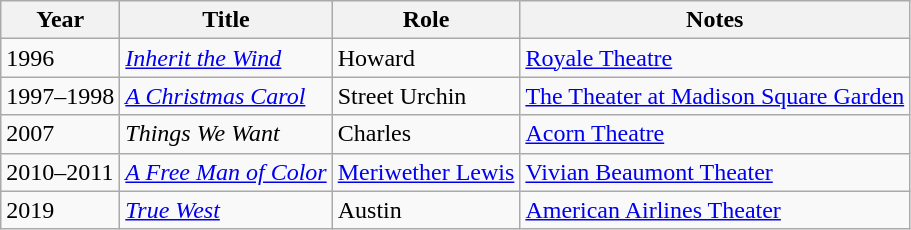<table class="wikitable sortable unsortable">
<tr>
<th>Year</th>
<th>Title</th>
<th>Role</th>
<th class="unsortable">Notes</th>
</tr>
<tr>
<td>1996</td>
<td><em><a href='#'>Inherit the Wind</a></em></td>
<td>Howard</td>
<td><a href='#'>Royale Theatre</a></td>
</tr>
<tr>
<td>1997–1998</td>
<td><em><a href='#'>A Christmas Carol</a></em></td>
<td>Street Urchin</td>
<td><a href='#'>The Theater at Madison Square Garden</a></td>
</tr>
<tr>
<td>2007</td>
<td><em>Things We Want</em></td>
<td>Charles</td>
<td><a href='#'>Acorn Theatre</a></td>
</tr>
<tr>
<td>2010–2011</td>
<td><em><a href='#'>A Free Man of Color</a></em></td>
<td><a href='#'>Meriwether Lewis</a></td>
<td><a href='#'>Vivian Beaumont Theater</a></td>
</tr>
<tr>
<td>2019</td>
<td><em><a href='#'>True West</a></em></td>
<td>Austin</td>
<td><a href='#'>American Airlines Theater</a></td>
</tr>
</table>
